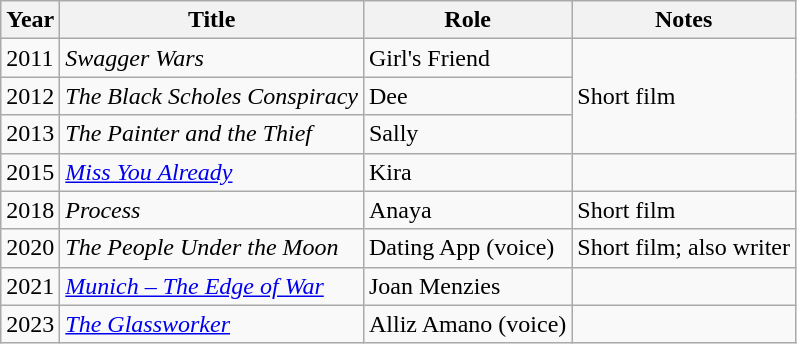<table class="wikitable sortable plainrowheaders">
<tr>
<th scope="col">Year</th>
<th scope="col">Title</th>
<th scope="col">Role</th>
<th scope="col" class="unsortable">Notes</th>
</tr>
<tr>
<td scope="row">2011</td>
<td><em>Swagger Wars</em></td>
<td>Girl's Friend</td>
<td rowspan="3">Short film</td>
</tr>
<tr>
<td scope="row">2012</td>
<td><em>The Black Scholes Conspiracy</em></td>
<td>Dee</td>
</tr>
<tr>
<td scope="row">2013</td>
<td><em>The Painter and the Thief</em></td>
<td>Sally</td>
</tr>
<tr>
<td scope="row">2015</td>
<td><em><a href='#'>Miss You Already</a></em></td>
<td>Kira</td>
<td></td>
</tr>
<tr>
<td scope="row">2018</td>
<td><em>Process</em></td>
<td>Anaya</td>
<td>Short film</td>
</tr>
<tr>
<td scope="row">2020</td>
<td><em>The People Under the Moon</em></td>
<td>Dating App (voice)</td>
<td>Short film; also writer</td>
</tr>
<tr>
<td scope="row">2021</td>
<td><em><a href='#'>Munich – The Edge of War</a></em></td>
<td>Joan Menzies</td>
<td></td>
</tr>
<tr>
<td scope="row">2023</td>
<td><em><a href='#'>The Glassworker</a></em></td>
<td>Alliz Amano (voice)</td>
<td></td>
</tr>
</table>
